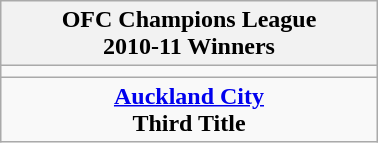<table class="wikitable" style="text-align: center; margin: 0 auto; width: 20%">
<tr>
<th>OFC Champions League<br>2010-11 Winners</th>
</tr>
<tr>
<td></td>
</tr>
<tr>
<td><strong><a href='#'>Auckland City</a></strong><br><strong>Third Title</strong></td>
</tr>
</table>
